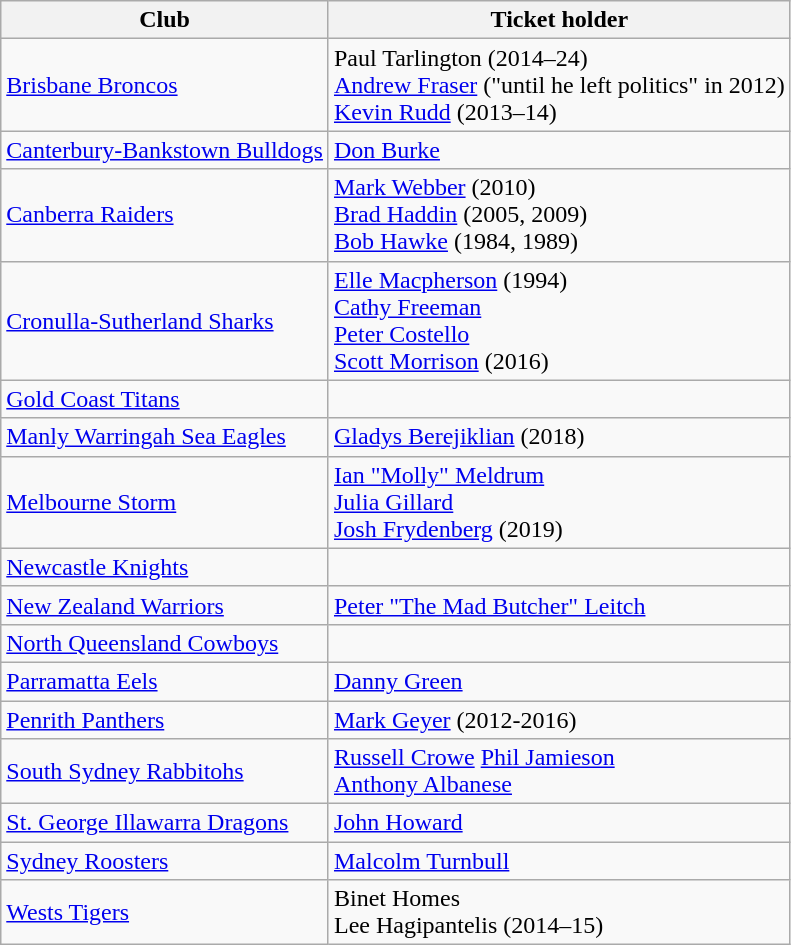<table class="wikitable">
<tr>
<th>Club</th>
<th>Ticket holder</th>
</tr>
<tr>
<td><a href='#'>Brisbane Broncos</a></td>
<td>Paul Tarlington (2014–24)<br><a href='#'>Andrew Fraser</a> ("until he left politics" in 2012)<br><a href='#'>Kevin Rudd</a> (2013–14)</td>
</tr>
<tr>
<td><a href='#'>Canterbury-Bankstown Bulldogs</a></td>
<td><a href='#'>Don Burke</a></td>
</tr>
<tr>
<td><a href='#'>Canberra Raiders</a></td>
<td><a href='#'>Mark Webber</a> (2010)<br><a href='#'>Brad Haddin</a> (2005, 2009)<br><a href='#'>Bob Hawke</a> (1984, 1989)</td>
</tr>
<tr>
<td><a href='#'>Cronulla-Sutherland Sharks</a></td>
<td><a href='#'>Elle Macpherson</a> (1994)<br><a href='#'>Cathy Freeman</a><br><a href='#'>Peter Costello</a><br><a href='#'>Scott Morrison</a> (2016)</td>
</tr>
<tr>
<td><a href='#'>Gold Coast Titans</a></td>
<td></td>
</tr>
<tr>
<td><a href='#'>Manly Warringah Sea Eagles</a></td>
<td><a href='#'>Gladys Berejiklian</a> (2018)</td>
</tr>
<tr>
<td><a href='#'>Melbourne Storm</a></td>
<td><a href='#'>Ian "Molly" Meldrum</a><br><a href='#'>Julia Gillard</a><br><a href='#'>Josh Frydenberg</a> (2019)</td>
</tr>
<tr>
<td><a href='#'>Newcastle Knights</a></td>
<td></td>
</tr>
<tr>
<td><a href='#'>New Zealand Warriors</a></td>
<td><a href='#'>Peter "The Mad Butcher" Leitch</a></td>
</tr>
<tr>
<td><a href='#'>North Queensland Cowboys</a></td>
<td></td>
</tr>
<tr>
<td><a href='#'>Parramatta Eels</a></td>
<td><a href='#'>Danny Green</a></td>
</tr>
<tr>
<td><a href='#'>Penrith Panthers</a></td>
<td><a href='#'>Mark Geyer</a> (2012-2016)</td>
</tr>
<tr>
<td><a href='#'>South Sydney Rabbitohs</a></td>
<td><a href='#'>Russell Crowe</a> <a href='#'>Phil Jamieson</a><br><a href='#'>Anthony Albanese</a></td>
</tr>
<tr>
<td><a href='#'>St. George Illawarra Dragons</a></td>
<td><a href='#'>John Howard</a></td>
</tr>
<tr>
<td><a href='#'>Sydney Roosters</a></td>
<td><a href='#'>Malcolm Turnbull</a></td>
</tr>
<tr>
<td><a href='#'>Wests Tigers</a></td>
<td>Binet Homes<br>Lee Hagipantelis (2014–15)</td>
</tr>
</table>
